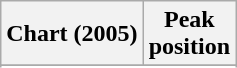<table class="wikitable sortable plainrowheaders" style="text-align:center">
<tr>
<th>Chart (2005)</th>
<th>Peak<br>position</th>
</tr>
<tr>
</tr>
<tr>
</tr>
<tr>
</tr>
</table>
